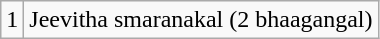<table class="wikitable">
<tr>
<td>1</td>
<td>Jeevitha smaranakal (2 bhaagangal)</td>
</tr>
</table>
